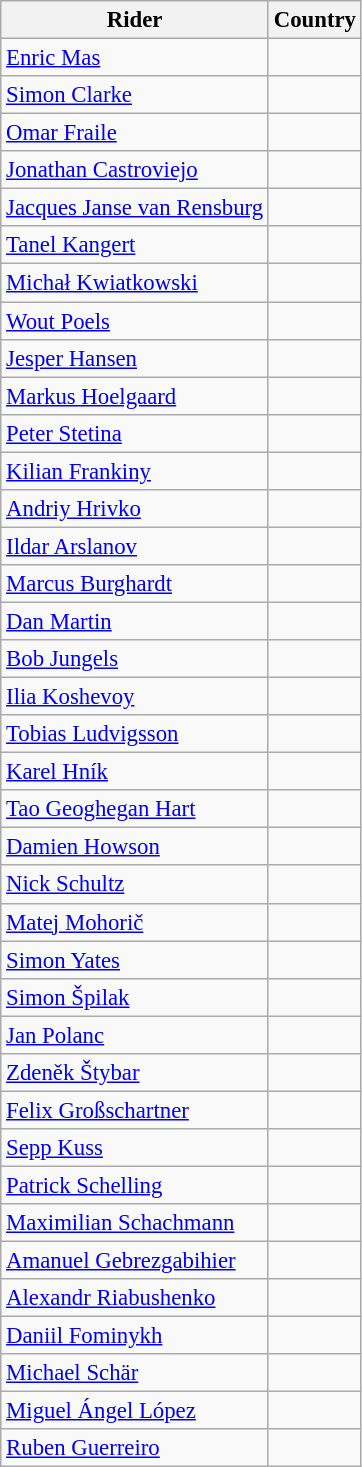<table class="wikitable" style="font-size:95%; text-align:left;">
<tr>
<th>Rider</th>
<th>Country</th>
</tr>
<tr>
<td><a href='#'>Enric Mas</a></td>
<td></td>
</tr>
<tr>
<td><a href='#'>Simon Clarke</a></td>
<td></td>
</tr>
<tr>
<td><a href='#'>Omar Fraile</a></td>
<td></td>
</tr>
<tr>
<td><a href='#'>Jonathan Castroviejo</a></td>
<td></td>
</tr>
<tr>
<td><a href='#'>Jacques Janse van Rensburg</a></td>
<td></td>
</tr>
<tr>
<td><a href='#'>Tanel Kangert</a></td>
<td></td>
</tr>
<tr>
<td><a href='#'>Michał Kwiatkowski</a></td>
<td></td>
</tr>
<tr>
<td><a href='#'>Wout Poels</a></td>
<td></td>
</tr>
<tr>
<td><a href='#'>Jesper Hansen</a></td>
<td></td>
</tr>
<tr>
<td><a href='#'>Markus Hoelgaard</a></td>
<td></td>
</tr>
<tr>
<td><a href='#'>Peter Stetina</a></td>
<td></td>
</tr>
<tr>
<td><a href='#'>Kilian Frankiny</a></td>
<td></td>
</tr>
<tr>
<td><a href='#'>Andriy Hrivko</a></td>
<td></td>
</tr>
<tr>
<td><a href='#'>Ildar Arslanov</a></td>
<td></td>
</tr>
<tr>
<td><a href='#'>Marcus Burghardt</a></td>
<td></td>
</tr>
<tr>
<td><a href='#'>Dan Martin</a></td>
<td></td>
</tr>
<tr>
<td><a href='#'>Bob Jungels</a></td>
<td></td>
</tr>
<tr>
<td><a href='#'>Ilia Koshevoy</a></td>
<td></td>
</tr>
<tr>
<td><a href='#'>Tobias Ludvigsson</a></td>
<td></td>
</tr>
<tr>
<td><a href='#'>Karel Hník</a></td>
<td></td>
</tr>
<tr>
<td><a href='#'>Tao Geoghegan Hart</a></td>
<td></td>
</tr>
<tr>
<td><a href='#'>Damien Howson</a></td>
<td></td>
</tr>
<tr>
<td><a href='#'>Nick Schultz</a></td>
<td></td>
</tr>
<tr>
<td><a href='#'>Matej Mohorič</a></td>
<td></td>
</tr>
<tr>
<td><a href='#'>Simon Yates</a></td>
<td></td>
</tr>
<tr>
<td><a href='#'>Simon Špilak</a></td>
<td></td>
</tr>
<tr>
<td><a href='#'>Jan Polanc</a></td>
<td></td>
</tr>
<tr>
<td><a href='#'>Zdeněk Štybar</a></td>
<td></td>
</tr>
<tr>
<td><a href='#'>Felix Großschartner</a></td>
<td></td>
</tr>
<tr>
<td><a href='#'>Sepp Kuss</a></td>
<td></td>
</tr>
<tr>
<td><a href='#'>Patrick Schelling</a></td>
<td></td>
</tr>
<tr>
<td><a href='#'>Maximilian Schachmann</a></td>
<td></td>
</tr>
<tr>
<td><a href='#'>Amanuel Gebrezgabihier</a></td>
<td></td>
</tr>
<tr>
<td><a href='#'>Alexandr Riabushenko</a></td>
<td></td>
</tr>
<tr>
<td><a href='#'>Daniil Fominykh</a></td>
<td></td>
</tr>
<tr>
<td><a href='#'>Michael Schär</a></td>
<td></td>
</tr>
<tr>
<td><a href='#'>Miguel Ángel López</a></td>
<td></td>
</tr>
<tr>
<td><a href='#'>Ruben Guerreiro</a></td>
<td></td>
</tr>
</table>
